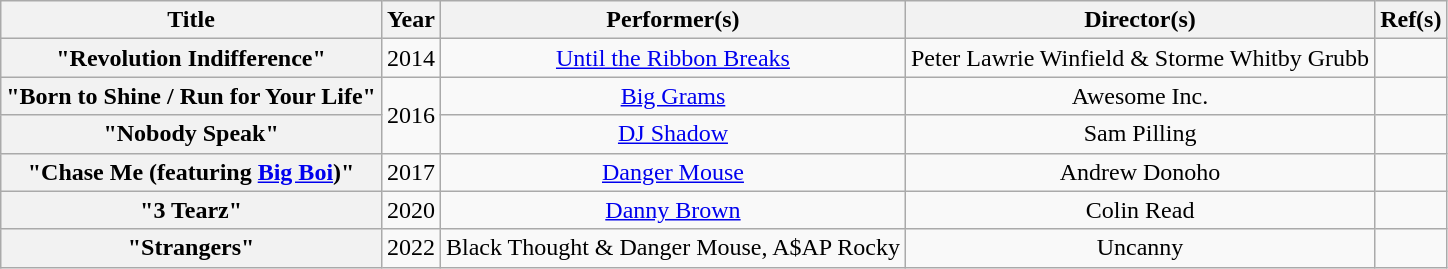<table class="wikitable plainrowheaders" style="text-align:center;">
<tr>
<th>Title</th>
<th>Year</th>
<th>Performer(s)</th>
<th>Director(s)</th>
<th>Ref(s)</th>
</tr>
<tr>
<th scope="row">"Revolution Indifference"</th>
<td>2014</td>
<td><a href='#'>Until the Ribbon Breaks</a></td>
<td>Peter Lawrie Winfield & Storme Whitby Grubb</td>
<td></td>
</tr>
<tr>
<th scope="row">"Born to Shine / Run for Your Life"</th>
<td rowspan="2">2016</td>
<td><a href='#'>Big Grams</a></td>
<td>Awesome Inc.</td>
<td></td>
</tr>
<tr>
<th scope="row">"Nobody Speak"</th>
<td><a href='#'>DJ Shadow</a></td>
<td>Sam Pilling</td>
<td></td>
</tr>
<tr>
<th scope="row">"Chase Me (featuring <a href='#'>Big Boi</a>)"</th>
<td>2017</td>
<td><a href='#'>Danger Mouse</a></td>
<td>Andrew Donoho</td>
<td></td>
</tr>
<tr>
<th scope="row">"3 Tearz"</th>
<td>2020</td>
<td><a href='#'>Danny Brown</a></td>
<td>Colin Read</td>
<td></td>
</tr>
<tr>
<th scope="row">"Strangers"</th>
<td>2022</td>
<td>Black Thought & Danger Mouse, A$AP Rocky</td>
<td>Uncanny</td>
<td></td>
</tr>
</table>
